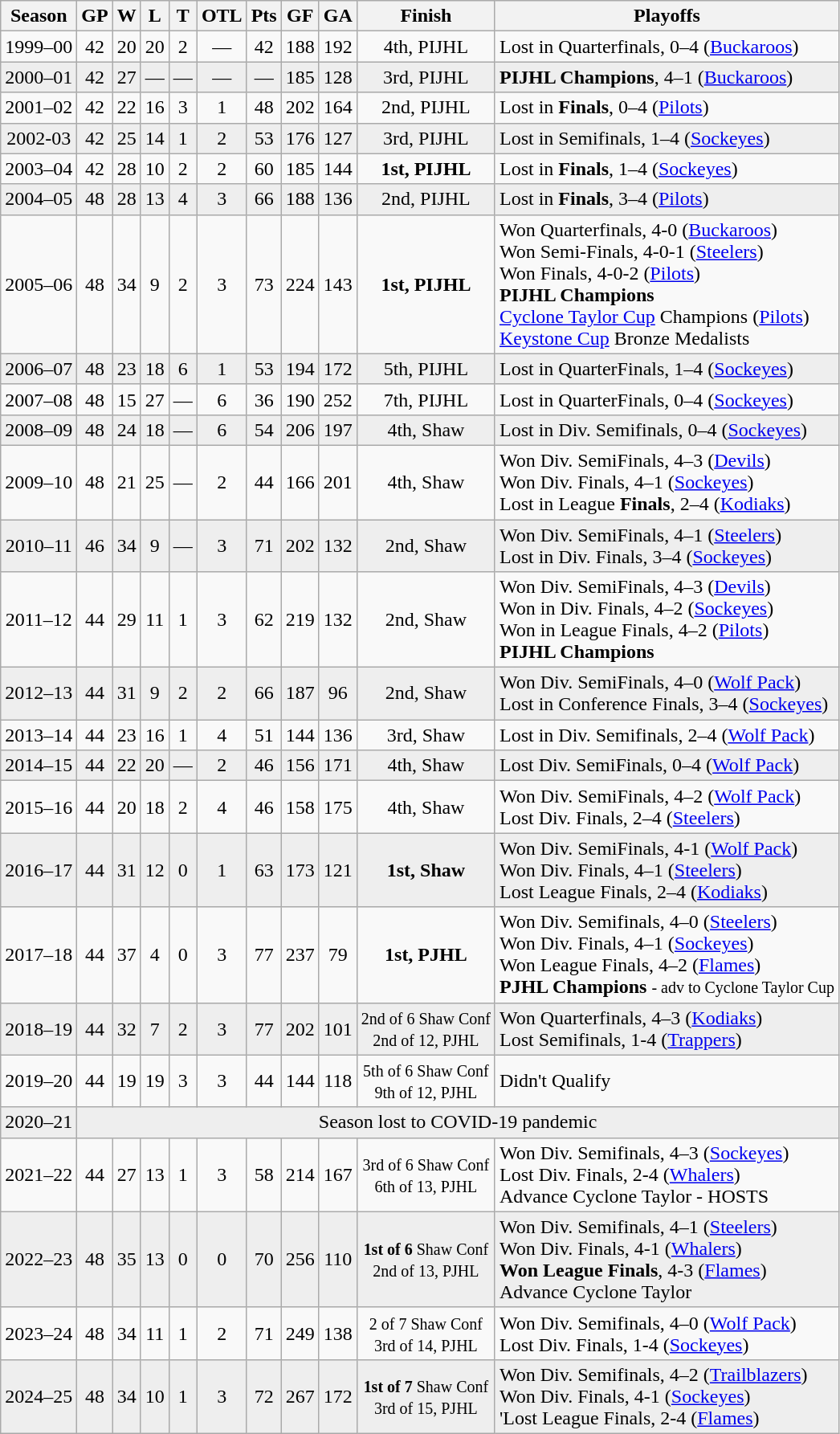<table class="wikitable" style="text-align:center">
<tr>
<th>Season</th>
<th>GP</th>
<th>W</th>
<th>L</th>
<th>T</th>
<th>OTL</th>
<th>Pts</th>
<th>GF</th>
<th>GA</th>
<th>Finish</th>
<th>Playoffs</th>
</tr>
<tr>
<td>1999–00</td>
<td>42</td>
<td>20</td>
<td>20</td>
<td>2</td>
<td>—</td>
<td>42</td>
<td>188</td>
<td>192</td>
<td>4th, PIJHL</td>
<td align=left>Lost in Quarterfinals, 0–4 (<a href='#'>Buckaroos</a>)</td>
</tr>
<tr style="background:#eee;">
<td>2000–01</td>
<td>42</td>
<td>27</td>
<td>—</td>
<td>—</td>
<td>—</td>
<td>—</td>
<td>185</td>
<td>128</td>
<td>3rd, PIJHL</td>
<td align=left><strong>PIJHL Champions</strong>, 4–1 (<a href='#'>Buckaroos</a>)</td>
</tr>
<tr>
<td>2001–02</td>
<td>42</td>
<td>22</td>
<td>16</td>
<td>3</td>
<td>1</td>
<td>48</td>
<td>202</td>
<td>164</td>
<td>2nd, PIJHL</td>
<td align=left>Lost in <strong>Finals</strong>, 0–4 (<a href='#'>Pilots</a>)</td>
</tr>
<tr style="background:#eee;">
<td>2002-03</td>
<td>42</td>
<td>25</td>
<td>14</td>
<td>1</td>
<td>2</td>
<td>53</td>
<td>176</td>
<td>127</td>
<td>3rd, PIJHL</td>
<td align=left>Lost in Semifinals, 1–4 (<a href='#'>Sockeyes</a>)</td>
</tr>
<tr>
<td>2003–04</td>
<td>42</td>
<td>28</td>
<td>10</td>
<td>2</td>
<td>2</td>
<td>60</td>
<td>185</td>
<td>144</td>
<td><strong>1st, PIJHL</strong></td>
<td align=left>Lost in <strong>Finals</strong>, 1–4 (<a href='#'>Sockeyes</a>)</td>
</tr>
<tr style="background:#eee;">
<td>2004–05</td>
<td>48</td>
<td>28</td>
<td>13</td>
<td>4</td>
<td>3</td>
<td>66</td>
<td>188</td>
<td>136</td>
<td>2nd, PIJHL</td>
<td align=left>Lost in <strong>Finals</strong>, 3–4 (<a href='#'>Pilots</a>)</td>
</tr>
<tr>
<td>2005–06</td>
<td>48</td>
<td>34</td>
<td>9</td>
<td>2</td>
<td>3</td>
<td>73</td>
<td>224</td>
<td>143</td>
<td><strong>1st, PIJHL</strong></td>
<td align=left>Won Quarterfinals, 4-0 (<a href='#'>Buckaroos</a>)<br>Won Semi-Finals, 4-0-1 (<a href='#'>Steelers</a>)<br>Won Finals, 4-0-2 (<a href='#'>Pilots</a>)<br><strong>PIJHL Champions</strong><br><a href='#'>Cyclone Taylor Cup</a> Champions (<a href='#'>Pilots</a>)<br><a href='#'>Keystone Cup</a> Bronze Medalists</td>
</tr>
<tr style="background:#eee;">
<td>2006–07</td>
<td>48</td>
<td>23</td>
<td>18</td>
<td>6</td>
<td>1</td>
<td>53</td>
<td>194</td>
<td>172</td>
<td>5th, PIJHL</td>
<td align=left>Lost in QuarterFinals, 1–4 (<a href='#'>Sockeyes</a>)</td>
</tr>
<tr>
<td>2007–08</td>
<td>48</td>
<td>15</td>
<td>27</td>
<td>—</td>
<td>6</td>
<td>36</td>
<td>190</td>
<td>252</td>
<td>7th, PIJHL</td>
<td align=left>Lost in QuarterFinals, 0–4 (<a href='#'>Sockeyes</a>)</td>
</tr>
<tr style="background:#eee;">
<td>2008–09</td>
<td>48</td>
<td>24</td>
<td>18</td>
<td>—</td>
<td>6</td>
<td>54</td>
<td>206</td>
<td>197</td>
<td>4th, Shaw</td>
<td align=left>Lost in Div. Semifinals, 0–4 (<a href='#'>Sockeyes</a>)</td>
</tr>
<tr>
<td>2009–10</td>
<td>48</td>
<td>21</td>
<td>25</td>
<td>—</td>
<td>2</td>
<td>44</td>
<td>166</td>
<td>201</td>
<td>4th, Shaw</td>
<td align=left>Won Div. SemiFinals, 4–3 (<a href='#'>Devils</a>)<br>Won Div. Finals, 4–1 (<a href='#'>Sockeyes</a>)<br>Lost in League <strong>Finals</strong>, 2–4 (<a href='#'>Kodiaks</a>)</td>
</tr>
<tr style="background:#eee;">
<td>2010–11</td>
<td>46</td>
<td>34</td>
<td>9</td>
<td>—</td>
<td>3</td>
<td>71</td>
<td>202</td>
<td>132</td>
<td>2nd, Shaw</td>
<td align=left>Won Div. SemiFinals, 4–1 (<a href='#'>Steelers</a>)<br>Lost in Div. Finals, 3–4 (<a href='#'>Sockeyes</a>)</td>
</tr>
<tr>
<td>2011–12</td>
<td>44</td>
<td>29</td>
<td>11</td>
<td>1</td>
<td>3</td>
<td>62</td>
<td>219</td>
<td>132</td>
<td>2nd, Shaw</td>
<td align=left>Won Div. SemiFinals, 4–3 (<a href='#'>Devils</a>)<br>Won in Div. Finals, 4–2 (<a href='#'>Sockeyes</a>)<br>Won in League Finals, 4–2 (<a href='#'>Pilots</a>)<br><strong>PIJHL Champions</strong></td>
</tr>
<tr style="background:#eee;">
<td>2012–13</td>
<td>44</td>
<td>31</td>
<td>9</td>
<td>2</td>
<td>2</td>
<td>66</td>
<td>187</td>
<td>96</td>
<td>2nd, Shaw</td>
<td align=left>Won Div. SemiFinals, 4–0 (<a href='#'>Wolf Pack</a>)<br>Lost in Conference Finals, 3–4 (<a href='#'>Sockeyes</a>)</td>
</tr>
<tr>
<td>2013–14</td>
<td>44</td>
<td>23</td>
<td>16</td>
<td>1</td>
<td>4</td>
<td>51</td>
<td>144</td>
<td>136</td>
<td>3rd, Shaw</td>
<td align=left>Lost in Div. Semifinals, 2–4 (<a href='#'>Wolf Pack</a>)</td>
</tr>
<tr style="background:#eee;">
<td>2014–15</td>
<td>44</td>
<td>22</td>
<td>20</td>
<td>—</td>
<td>2</td>
<td>46</td>
<td>156</td>
<td>171</td>
<td>4th, Shaw</td>
<td align=left>Lost Div. SemiFinals, 0–4 (<a href='#'>Wolf Pack</a>)</td>
</tr>
<tr>
<td>2015–16</td>
<td>44</td>
<td>20</td>
<td>18</td>
<td>2</td>
<td>4</td>
<td>46</td>
<td>158</td>
<td>175</td>
<td>4th, Shaw</td>
<td align=left>Won Div. SemiFinals, 4–2 (<a href='#'>Wolf Pack</a>)<br>Lost Div. Finals, 2–4 (<a href='#'>Steelers</a>)</td>
</tr>
<tr style="background:#eee;">
<td>2016–17</td>
<td>44</td>
<td>31</td>
<td>12</td>
<td>0</td>
<td>1</td>
<td>63</td>
<td>173</td>
<td>121</td>
<td><strong>1st, Shaw</strong></td>
<td align=left>Won Div. SemiFinals, 4-1 (<a href='#'>Wolf Pack</a>)<br> Won Div. Finals, 4–1 (<a href='#'>Steelers</a>)<br>Lost League Finals, 2–4 (<a href='#'>Kodiaks</a>)</td>
</tr>
<tr>
<td>2017–18</td>
<td>44</td>
<td>37</td>
<td>4</td>
<td>0</td>
<td>3</td>
<td>77</td>
<td>237</td>
<td>79</td>
<td><strong>1st, PJHL</strong></td>
<td align=left>Won Div. Semifinals, 4–0 (<a href='#'>Steelers</a>)<br>Won Div. Finals, 4–1 (<a href='#'>Sockeyes</a>)<br>Won League Finals, 4–2 (<a href='#'>Flames</a>)<br><strong>PJHL Champions</strong> <small>- adv to Cyclone Taylor Cup</small></td>
</tr>
<tr style="background:#eee;">
<td>2018–19</td>
<td>44</td>
<td>32</td>
<td>7</td>
<td>2</td>
<td>3</td>
<td>77</td>
<td>202</td>
<td>101</td>
<td><small>2nd of 6 Shaw Conf<br>2nd of 12, PJHL</small></td>
<td align=left>Won Quarterfinals, 4–3 (<a href='#'>Kodiaks</a>)<br>Lost Semifinals, 1-4 (<a href='#'>Trappers</a>)</td>
</tr>
<tr>
<td>2019–20</td>
<td>44</td>
<td>19</td>
<td>19</td>
<td>3</td>
<td>3</td>
<td>44</td>
<td>144</td>
<td>118</td>
<td><small>5th of 6 Shaw Conf<br>9th of 12, PJHL</small></td>
<td align=left>Didn't Qualify</td>
</tr>
<tr style="background:#eee;">
<td>2020–21</td>
<td colspan="10">Season lost to COVID-19 pandemic</td>
</tr>
<tr>
<td>2021–22</td>
<td>44</td>
<td>27</td>
<td>13</td>
<td>1</td>
<td>3</td>
<td>58</td>
<td>214</td>
<td>167</td>
<td><small>3rd of 6 Shaw Conf<br>6th of 13, PJHL</small></td>
<td align=left>Won Div. Semifinals, 4–3 (<a href='#'>Sockeyes</a>)<br>Lost Div. Finals, 2-4 (<a href='#'>Whalers</a>)<br>Advance Cyclone Taylor - HOSTS</td>
</tr>
<tr style="background:#eee;">
<td>2022–23</td>
<td>48</td>
<td>35</td>
<td>13</td>
<td>0</td>
<td>0</td>
<td>70</td>
<td>256</td>
<td>110</td>
<td><small><strong>1st of 6</strong> Shaw Conf<br>2nd of 13, PJHL</small></td>
<td align=left>Won Div. Semifinals, 4–1 (<a href='#'>Steelers</a>)<br>Won Div. Finals, 4-1 (<a href='#'>Whalers</a>)<br><strong>Won League Finals</strong>, 4-3 (<a href='#'>Flames</a>)<br>Advance Cyclone Taylor</td>
</tr>
<tr>
<td>2023–24</td>
<td>48</td>
<td>34</td>
<td>11</td>
<td>1</td>
<td>2</td>
<td>71</td>
<td>249</td>
<td>138</td>
<td><small>2 of 7 Shaw Conf<br>3rd of 14, PJHL</small></td>
<td align=left>Won Div. Semifinals, 4–0 (<a href='#'>Wolf Pack</a>)<br>Lost Div. Finals, 1-4 (<a href='#'>Sockeyes</a>)</td>
</tr>
<tr style="background:#eee;">
<td>2024–25</td>
<td>48</td>
<td>34</td>
<td>10</td>
<td>1</td>
<td>3</td>
<td>72</td>
<td>267</td>
<td>172</td>
<td><small><strong>1st of 7</strong> Shaw Conf<br>3rd of 15, PJHL</small></td>
<td align=left>Won Div. Semifinals, 4–2 (<a href='#'>Trailblazers</a>)<br>Won Div. Finals, 4-1 (<a href='#'>Sockeyes</a>)<br>'Lost League Finals, 2-4 (<a href='#'>Flames</a>)</td>
</tr>
</table>
